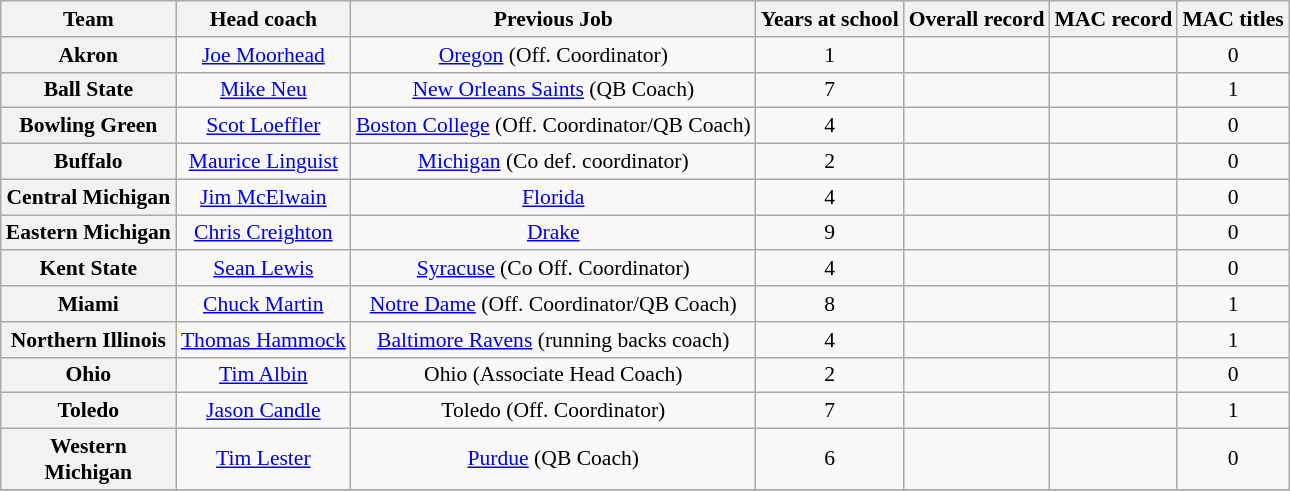<table class="wikitable source" style="text-align: center;font-size:90%;">
<tr>
<th width="110">Team</th>
<th>Head coach</th>
<th>Previous Job</th>
<th>Years at school</th>
<th>Overall record</th>
<th>MAC record</th>
<th>MAC titles</th>
</tr>
<tr>
<th style=>Akron</th>
<td><a href='#'>Joe Moorhead</a></td>
<td><a href='#'>Oregon</a> (Off. Coordinator)</td>
<td>1</td>
<td></td>
<td></td>
<td>0</td>
</tr>
<tr>
<th style=>Ball State</th>
<td><a href='#'>Mike Neu</a></td>
<td><a href='#'>New Orleans Saints</a> (QB Coach)</td>
<td>7</td>
<td></td>
<td></td>
<td>1</td>
</tr>
<tr>
<th style=>Bowling Green</th>
<td><a href='#'>Scot Loeffler</a></td>
<td><a href='#'>Boston College</a> (Off. Coordinator/QB Coach)</td>
<td>4</td>
<td></td>
<td></td>
<td>0</td>
</tr>
<tr>
<th style=>Buffalo</th>
<td><a href='#'>Maurice Linguist</a></td>
<td><a href='#'>Michigan</a> (Co def. coordinator)</td>
<td>2</td>
<td></td>
<td></td>
<td>0</td>
</tr>
<tr>
<th style=>Central Michigan</th>
<td><a href='#'>Jim McElwain</a></td>
<td><a href='#'>Florida</a></td>
<td>4</td>
<td></td>
<td></td>
<td>0</td>
</tr>
<tr>
<th style=>Eastern Michigan</th>
<td><a href='#'>Chris Creighton</a></td>
<td><a href='#'>Drake</a></td>
<td>9</td>
<td></td>
<td></td>
<td>0</td>
</tr>
<tr>
<th style=>Kent State</th>
<td><a href='#'>Sean Lewis</a></td>
<td><a href='#'>Syracuse</a> (Co Off. Coordinator)</td>
<td>4</td>
<td></td>
<td></td>
<td>0</td>
</tr>
<tr>
<th style=>Miami</th>
<td><a href='#'>Chuck Martin</a></td>
<td><a href='#'>Notre Dame</a> (Off. Coordinator/QB Coach)</td>
<td>8</td>
<td></td>
<td></td>
<td>1</td>
</tr>
<tr>
<th style=>Northern Illinois</th>
<td><a href='#'>Thomas Hammock</a></td>
<td><a href='#'>Baltimore Ravens</a> (running backs coach)</td>
<td>4</td>
<td></td>
<td></td>
<td>1</td>
</tr>
<tr>
<th style=>Ohio</th>
<td><a href='#'>Tim Albin</a></td>
<td>Ohio (Associate Head Coach)</td>
<td>2</td>
<td></td>
<td></td>
<td>0</td>
</tr>
<tr>
<th style=>Toledo</th>
<td><a href='#'>Jason Candle</a></td>
<td>Toledo (Off. Coordinator)</td>
<td>7</td>
<td></td>
<td></td>
<td>1</td>
</tr>
<tr>
<th style=>Western Michigan</th>
<td><a href='#'>Tim Lester</a></td>
<td><a href='#'>Purdue</a> (QB Coach)</td>
<td>6</td>
<td></td>
<td></td>
<td>0</td>
</tr>
<tr>
</tr>
</table>
